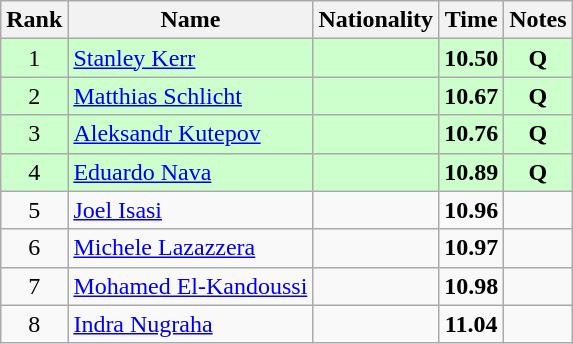<table class="wikitable sortable" style="text-align:center">
<tr>
<th>Rank</th>
<th>Name</th>
<th>Nationality</th>
<th>Time</th>
<th>Notes</th>
</tr>
<tr bgcolor=ccffcc>
<td>1</td>
<td align=left><a href='#'>Stanley Kerr</a></td>
<td align=left></td>
<td><strong>10.50</strong></td>
<td><strong>Q</strong></td>
</tr>
<tr bgcolor=ccffcc>
<td>2</td>
<td align=left><a href='#'>Matthias Schlicht</a></td>
<td align=left></td>
<td><strong>10.67</strong></td>
<td><strong>Q</strong></td>
</tr>
<tr bgcolor=ccffcc>
<td>3</td>
<td align=left><a href='#'>Aleksandr Kutepov</a></td>
<td align=left></td>
<td><strong>10.76</strong></td>
<td><strong>Q</strong></td>
</tr>
<tr bgcolor=ccffcc>
<td>4</td>
<td align=left><a href='#'>Eduardo Nava</a></td>
<td align=left></td>
<td><strong>10.89</strong></td>
<td><strong>Q</strong></td>
</tr>
<tr>
<td>5</td>
<td align=left><a href='#'>Joel Isasi</a></td>
<td align=left></td>
<td><strong>10.96</strong></td>
<td></td>
</tr>
<tr>
<td>6</td>
<td align=left><a href='#'>Michele Lazazzera</a></td>
<td align=left></td>
<td><strong>10.97</strong></td>
<td></td>
</tr>
<tr>
<td>7</td>
<td align=left><a href='#'>Mohamed El-Kandoussi</a></td>
<td align=left></td>
<td><strong>10.98</strong></td>
<td></td>
</tr>
<tr>
<td>8</td>
<td align=left><a href='#'>Indra Nugraha</a></td>
<td align=left></td>
<td><strong>11.04</strong></td>
<td></td>
</tr>
</table>
